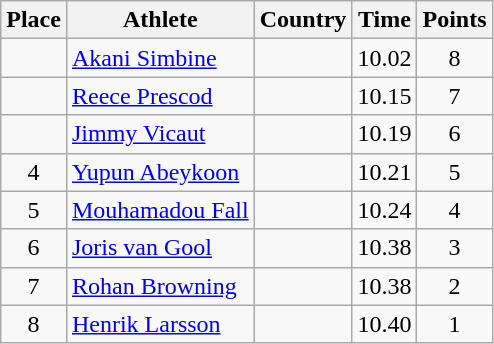<table class="wikitable">
<tr>
<th>Place</th>
<th>Athlete</th>
<th>Country</th>
<th>Time</th>
<th>Points</th>
</tr>
<tr>
<td align=center></td>
<td><a href='#'>Akani Simbine</a></td>
<td></td>
<td>10.02</td>
<td align=center>8</td>
</tr>
<tr>
<td align=center></td>
<td><a href='#'>Reece Prescod</a></td>
<td></td>
<td>10.15</td>
<td align=center>7</td>
</tr>
<tr>
<td align=center></td>
<td><a href='#'>Jimmy Vicaut</a></td>
<td></td>
<td>10.19</td>
<td align=center>6</td>
</tr>
<tr>
<td align=center>4</td>
<td><a href='#'>Yupun Abeykoon</a></td>
<td></td>
<td>10.21</td>
<td align=center>5</td>
</tr>
<tr>
<td align=center>5</td>
<td><a href='#'>Mouhamadou Fall</a></td>
<td></td>
<td>10.24</td>
<td align=center>4</td>
</tr>
<tr>
<td align=center>6</td>
<td><a href='#'>Joris van Gool</a></td>
<td></td>
<td>10.38</td>
<td align=center>3</td>
</tr>
<tr>
<td align=center>7</td>
<td><a href='#'>Rohan Browning</a></td>
<td></td>
<td>10.38</td>
<td align=center>2</td>
</tr>
<tr>
<td align=center>8</td>
<td><a href='#'>Henrik Larsson</a></td>
<td></td>
<td>10.40</td>
<td align=center>1</td>
</tr>
</table>
